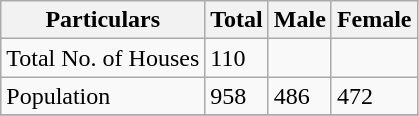<table class="wikitable sortable">
<tr>
<th>Particulars</th>
<th>Total</th>
<th>Male</th>
<th>Female</th>
</tr>
<tr>
<td>Total No. of Houses</td>
<td>110</td>
<td></td>
<td></td>
</tr>
<tr>
<td>Population</td>
<td>958</td>
<td>486</td>
<td>472</td>
</tr>
<tr>
</tr>
</table>
